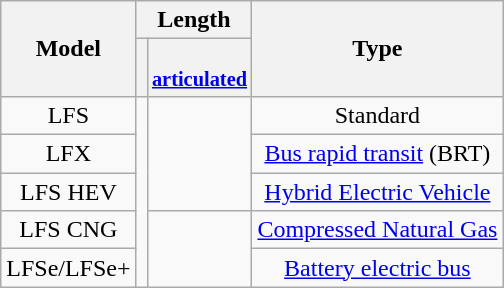<table class="wikitable">
<tr align="center">
<th rowspan=2>Model</th>
<th colspan=2>Length</th>
<th rowspan=2>Type</th>
</tr>
<tr align="center"style="font-size:85%;">
<th></th>
<th><br><a href='#'>articulated</a></th>
</tr>
<tr align="center">
<td>LFS</td>
<td rowspan="5"></td>
<td rowspan="3"></td>
<td>Standard</td>
</tr>
<tr align="center">
<td>LFX</td>
<td><a href='#'>Bus rapid transit</a> (BRT)</td>
</tr>
<tr align="center">
<td>LFS HEV</td>
<td><a href='#'>Hybrid Electric Vehicle</a></td>
</tr>
<tr align="center">
<td>LFS CNG</td>
<td rowspan="2"></td>
<td><a href='#'>Compressed Natural Gas</a></td>
</tr>
<tr align="center">
<td>LFSe/LFSe+</td>
<td><a href='#'>Battery electric bus</a></td>
</tr>
</table>
